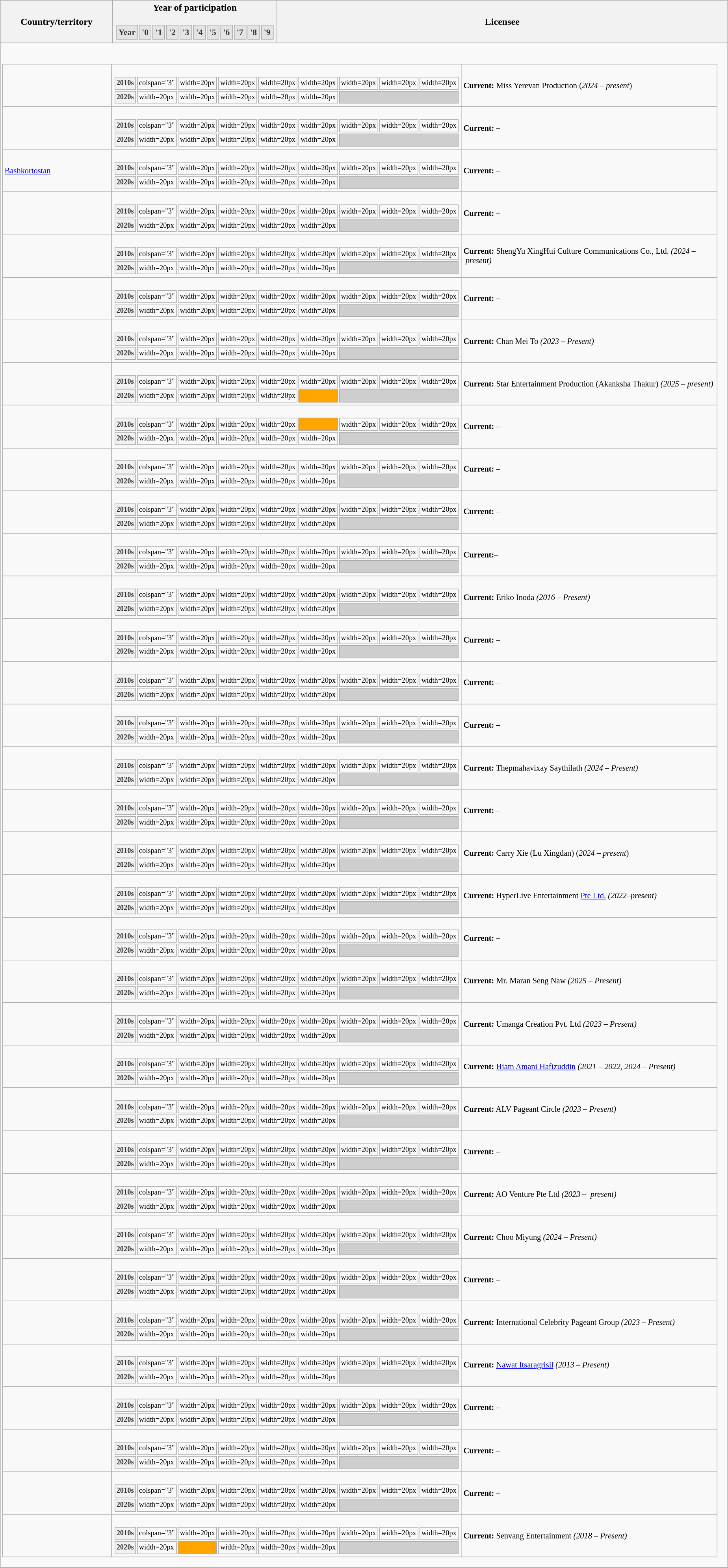<table class="wikitable sticky-header" style="margin-right:2em">
<tr>
<th width=183px>Country/territory</th>
<th width=270px>Year of participation<br><br><table class="toccolours" style="font-size: 90%">
<tr>
<th width=30px style = "background: #E5E4E2; color: #333333; text-align:center ">Year</th>
<th width=20px style = "background: #E5E4E2; color: #333333; text-align:center ">'0</th>
<th width=20px style = "background: #E5E4E2; color: #333333; text-align:center ">'1</th>
<th width=20px style = "background: #E5E4E2; color: #333333; text-align:center ">'2</th>
<th width=20px style = "background: #E5E4E2; color: #333333; text-align:center ">'3</th>
<th width=20px style = "background: #E5E4E2; color: #333333; text-align:center ">'4</th>
<th width=20px style = "background: #E5E4E2; color: #333333; text-align:center ">'5</th>
<th width=20px style = "background: #E5E4E2; color: #333333; text-align:center ">'6</th>
<th width=20px style = "background: #E5E4E2; color: #333333; text-align:center ">'7</th>
<th width=20px style = "background: #E5E4E2; color: #333333; text-align:center ">'8</th>
<th width=20px style = "background: #E5E4E2; color: #333333; text-align:center ">'9</th>
</tr>
</table>
</th>
<th>Licensee</th>
</tr>
<tr>
<td colspan=3><br><table class="wikitable" style="font-size: 85%">
<tr>
<td width=180px></td>
<td width=276px><br><table class="toccolours" style="font-size: 90%">
<tr>
<th style = "color: #333333; text-align:center ">2010s</th>
<td>colspan="3"  </td>
<td>width=20px  </td>
<td>width=20px  </td>
<td>width=20px  </td>
<td>width=20px  </td>
<td>width=20px  </td>
<td>width=20px  </td>
<td>width=20px  </td>
</tr>
<tr>
<th style = "color: #333333; text-align:center ">2020s</th>
<td>width=20px  </td>
<td>width=20px  </td>
<td>width=20px  </td>
<td>width=20px  </td>
<td>width=20px  </td>
<td colspan=5 width=20px style = "background: #CECECE; color: #333333; text-align:center"></td>
</tr>
</table>
</td>
<td width=435px><strong>Current:</strong> Miss Yerevan Production (<em>2024 – present</em>)<br></td>
</tr>
<tr>
<td></td>
<td><br><table class="toccolours" style="font-size: 90%">
<tr>
<th style = "color: #333333; text-align:center ">2010s</th>
<td>colspan="3"  </td>
<td>width=20px  </td>
<td>width=20px  </td>
<td>width=20px  </td>
<td>width=20px  </td>
<td>width=20px  </td>
<td>width=20px  </td>
<td>width=20px  </td>
</tr>
<tr>
<th style = "color: #333333; text-align:center ">2020s</th>
<td>width=20px  </td>
<td>width=20px  </td>
<td>width=20px  </td>
<td>width=20px  </td>
<td>width=20px  </td>
<td colspan=5 width=20px style = "background: #CECECE; color: #333333; text-align:center"></td>
</tr>
</table>
</td>
<td><strong>Current:</strong> – <br></td>
</tr>
<tr>
<td> <a href='#'>Bashkortostan</a></td>
<td><br><table class="toccolours" style="font-size: 90%">
<tr>
<th style = "color: #333333; text-align:center ">2010s</th>
<td>colspan="3"  </td>
<td>width=20px  </td>
<td>width=20px  </td>
<td>width=20px  </td>
<td>width=20px  </td>
<td>width=20px  </td>
<td>width=20px  </td>
<td>width=20px  </td>
</tr>
<tr>
<th style = "color: #333333; text-align:center ">2020s</th>
<td>width=20px  </td>
<td>width=20px  </td>
<td>width=20px  </td>
<td>width=20px  </td>
<td>width=20px  </td>
<td colspan=5 width=20px style = "background: #CECECE; color: #333333; text-align:center"></td>
</tr>
</table>
</td>
<td><strong>Current:</strong> – <br></td>
</tr>
<tr>
<td></td>
<td><br><table class="toccolours" style="font-size: 90%">
<tr>
<th style = "color: #333333; text-align:center ">2010s</th>
<td>colspan="3"  </td>
<td>width=20px  </td>
<td>width=20px  </td>
<td>width=20px  </td>
<td>width=20px  </td>
<td>width=20px  </td>
<td>width=20px  </td>
<td>width=20px  </td>
</tr>
<tr>
<th style = "color: #333333; text-align:center ">2020s</th>
<td>width=20px  </td>
<td>width=20px  </td>
<td>width=20px  </td>
<td>width=20px  </td>
<td>width=20px  </td>
<td colspan=5 width=20px style = "background: #CECECE; color: #333333; text-align:center"></td>
</tr>
</table>
</td>
<td><strong>Current:</strong> – <br></td>
</tr>
<tr>
<td></td>
<td><br><table class="toccolours" style="font-size: 90%">
<tr>
<th style = "color: #333333; text-align:center ">2010s</th>
<td>colspan="3"  </td>
<td>width=20px  </td>
<td>width=20px  </td>
<td>width=20px  </td>
<td>width=20px  </td>
<td>width=20px  </td>
<td>width=20px  </td>
<td>width=20px  </td>
</tr>
<tr>
<th style = "color: #333333; text-align:center ">2020s</th>
<td>width=20px  </td>
<td>width=20px  </td>
<td>width=20px  </td>
<td>width=20px  </td>
<td>width=20px  </td>
<td colspan=5 width=20px style = "background: #CECECE; color: #333333; text-align:center"></td>
</tr>
</table>
</td>
<td><strong>Current:</strong> ShengYu XingHui Culture Communications Co., Ltd. <em>(2024 – present)</em> <br></td>
</tr>
<tr>
<td></td>
<td><br><table class="toccolours" style="font-size: 90%">
<tr>
<th style = "color: #333333; text-align:center ">2010s</th>
<td>colspan="3"  </td>
<td>width=20px  </td>
<td>width=20px  </td>
<td>width=20px  </td>
<td>width=20px  </td>
<td>width=20px  </td>
<td>width=20px  </td>
<td>width=20px  </td>
</tr>
<tr>
<th style = "color: #333333; text-align:center ">2020s</th>
<td>width=20px  </td>
<td>width=20px  </td>
<td>width=20px  </td>
<td>width=20px  </td>
<td>width=20px  </td>
<td colspan=5 width=20px style = "background: #CECECE; color: #333333; text-align:center"></td>
</tr>
</table>
</td>
<td><strong>Current:</strong> – <br></td>
</tr>
<tr>
<td></td>
<td><br><table class="toccolours" style="font-size: 90%">
<tr>
<th style = "color: #333333; text-align:center ">2010s</th>
<td>colspan="3"  </td>
<td>width=20px  </td>
<td>width=20px  </td>
<td>width=20px  </td>
<td>width=20px  </td>
<td>width=20px  </td>
<td>width=20px  </td>
<td>width=20px  </td>
</tr>
<tr>
<th style = "color: #333333; text-align:center ">2020s</th>
<td>width=20px  </td>
<td>width=20px  </td>
<td>width=20px  </td>
<td>width=20px  </td>
<td>width=20px  </td>
<td colspan=5 width=20px style = "background: #CECECE; color: #333333; text-align:center"></td>
</tr>
</table>
</td>
<td><strong>Current:</strong> Chan Mei To <em>(2023 – Present)</em><br></td>
</tr>
<tr>
<td></td>
<td><br><table class="toccolours" style="font-size: 90%">
<tr>
<th style = "color: #333333; text-align:center ">2010s</th>
<td>colspan="3"  </td>
<td>width=20px  </td>
<td>width=20px  </td>
<td>width=20px  </td>
<td>width=20px  </td>
<td>width=20px  </td>
<td>width=20px  </td>
<td>width=20px  </td>
</tr>
<tr>
<th style = "color: #333333; text-align:center ">2020s</th>
<td>width=20px  </td>
<td>width=20px  </td>
<td>width=20px  </td>
<td>width=20px  </td>
<td width=20px  bgcolor=orange align=center></td>
<td colspan=5 width=20px style = "background: #CECECE; color: #333333; text-align:center"></td>
</tr>
</table>
</td>
<td><strong>Current:</strong> Star Entertainment Production (Akanksha Thakur) <em>(2025 – present)</em><br></td>
</tr>
<tr>
<td></td>
<td><br><table class="toccolours" style="font-size: 90%">
<tr>
<th style = "color: #333333; text-align:center ">2010s</th>
<td>colspan="3"  </td>
<td>width=20px  </td>
<td>width=20px  </td>
<td>width=20px  </td>
<td width=20px  bgcolor=orange align=center></td>
<td>width=20px  </td>
<td>width=20px  </td>
<td>width=20px  </td>
</tr>
<tr>
<th style = "color: #333333; text-align:center ">2020s</th>
<td>width=20px  </td>
<td>width=20px  </td>
<td>width=20px  </td>
<td>width=20px  </td>
<td>width=20px  </td>
<td colspan=5 width=20px style = "background: #CECECE; color: #333333; text-align:center"></td>
</tr>
</table>
</td>
<td><strong>Current:</strong> – <br></td>
</tr>
<tr>
<td></td>
<td><br><table class="toccolours" style="font-size: 90%">
<tr>
<th style = "color: #333333; text-align:center ">2010s</th>
<td>colspan="3"  </td>
<td>width=20px  </td>
<td>width=20px  </td>
<td>width=20px  </td>
<td>width=20px  </td>
<td>width=20px  </td>
<td>width=20px  </td>
<td>width=20px  </td>
</tr>
<tr>
<th style = "color: #333333; text-align:center ">2020s</th>
<td>width=20px  </td>
<td>width=20px  </td>
<td>width=20px  </td>
<td>width=20px  </td>
<td>width=20px  </td>
<td colspan=5 width=20px style = "background: #CECECE; color: #333333; text-align:center"></td>
</tr>
</table>
</td>
<td><strong>Current:</strong> – <br></td>
</tr>
<tr>
<td></td>
<td><br><table class="toccolours" style="font-size: 90%">
<tr>
<th style = "color: #333333; text-align:center ">2010s</th>
<td>colspan="3"  </td>
<td>width=20px  </td>
<td>width=20px  </td>
<td>width=20px  </td>
<td>width=20px  </td>
<td>width=20px  </td>
<td>width=20px  </td>
<td>width=20px  </td>
</tr>
<tr>
<th style = "color: #333333; text-align:center ">2020s</th>
<td>width=20px  </td>
<td>width=20px  </td>
<td>width=20px  </td>
<td>width=20px  </td>
<td>width=20px  </td>
<td colspan=5 width=20px style = "background: #CECECE; color: #333333; text-align:center"></td>
</tr>
</table>
</td>
<td><strong>Current:</strong> – <br></td>
</tr>
<tr>
<td></td>
<td><br><table class="toccolours" style="font-size: 90%">
<tr>
<th style = "color: #333333; text-align:center ">2010s</th>
<td>colspan="3"  </td>
<td>width=20px  </td>
<td>width=20px  </td>
<td>width=20px  </td>
<td>width=20px  </td>
<td>width=20px  </td>
<td>width=20px  </td>
<td>width=20px  </td>
</tr>
<tr>
<th style = "color: #333333; text-align:center ">2020s</th>
<td>width=20px  </td>
<td>width=20px  </td>
<td>width=20px  </td>
<td>width=20px  </td>
<td>width=20px  </td>
<td colspan=5 width=20px style = "background: #CECECE; color: #333333; text-align:center"></td>
</tr>
</table>
</td>
<td><strong>Current:</strong>–</td>
</tr>
<tr>
<td></td>
<td><br><table class="toccolours" style="font-size: 90%">
<tr>
<th style = "color: #333333; text-align:center ">2010s</th>
<td>colspan="3"  </td>
<td>width=20px  </td>
<td>width=20px  </td>
<td>width=20px  </td>
<td>width=20px  </td>
<td>width=20px  </td>
<td>width=20px  </td>
<td>width=20px  </td>
</tr>
<tr>
<th style = "color: #333333; text-align:center ">2020s</th>
<td>width=20px  </td>
<td>width=20px  </td>
<td>width=20px  </td>
<td>width=20px  </td>
<td>width=20px  </td>
<td colspan=5 width=20px style = "background: #CECECE; color: #333333; text-align:center"></td>
</tr>
</table>
</td>
<td><strong>Current:</strong> Eriko Inoda <em>(2016 – Present)</em> </td>
</tr>
<tr>
<td></td>
<td><br><table class="toccolours" style="font-size: 90%">
<tr>
<th style = "color: #333333; text-align:center ">2010s</th>
<td>colspan="3"  </td>
<td>width=20px  </td>
<td>width=20px  </td>
<td>width=20px  </td>
<td>width=20px  </td>
<td>width=20px  </td>
<td>width=20px  </td>
<td>width=20px  </td>
</tr>
<tr>
<th style = "color: #333333; text-align:center ">2020s</th>
<td>width=20px  </td>
<td>width=20px  </td>
<td>width=20px  </td>
<td>width=20px  </td>
<td>width=20px  </td>
<td colspan=5 width=20px style = "background: #CECECE; color: #333333; text-align:center"></td>
</tr>
</table>
</td>
<td><strong>Current:</strong> – </td>
</tr>
<tr>
<td></td>
<td><br><table class="toccolours" style="font-size: 90%">
<tr>
<th style = "color: #333333; text-align:center ">2010s</th>
<td>colspan="3"  </td>
<td>width=20px  </td>
<td>width=20px  </td>
<td>width=20px  </td>
<td>width=20px  </td>
<td>width=20px  </td>
<td>width=20px  </td>
<td>width=20px  </td>
</tr>
<tr>
<th style = "color: #333333; text-align:center ">2020s</th>
<td>width=20px  </td>
<td>width=20px  </td>
<td>width=20px  </td>
<td>width=20px  </td>
<td>width=20px  </td>
<td colspan=5 width=20px style = "background: #CECECE; color: #333333; text-align:center"></td>
</tr>
</table>
</td>
<td><strong>Current:</strong> – <br></td>
</tr>
<tr>
<td></td>
<td><br><table class="toccolours" style="font-size: 90%">
<tr>
<th style = "color: #333333; text-align:center ">2010s</th>
<td>colspan="3"  </td>
<td>width=20px  </td>
<td>width=20px  </td>
<td>width=20px  </td>
<td>width=20px  </td>
<td>width=20px  </td>
<td>width=20px  </td>
<td>width=20px  </td>
</tr>
<tr>
<th style = "color: #333333; text-align:center ">2020s</th>
<td>width=20px  </td>
<td>width=20px  </td>
<td>width=20px  </td>
<td>width=20px  </td>
<td>width=20px  </td>
<td colspan=5 width=20px style = "background: #CECECE; color: #333333; text-align:center"></td>
</tr>
</table>
</td>
<td><strong>Current:</strong> – <br></td>
</tr>
<tr>
<td></td>
<td><br><table class="toccolours" style="font-size: 90%">
<tr>
<th style = "color: #333333; text-align:center ">2010s</th>
<td>colspan="3"  </td>
<td>width=20px  </td>
<td>width=20px  </td>
<td>width=20px  </td>
<td>width=20px  </td>
<td>width=20px  </td>
<td>width=20px  </td>
<td>width=20px  </td>
</tr>
<tr>
<th style = "color: #333333; text-align:center ">2020s</th>
<td>width=20px  </td>
<td>width=20px  </td>
<td>width=20px  </td>
<td>width=20px  </td>
<td>width=20px  </td>
<td colspan=5 width=20px style = "background: #CECECE; color: #333333; text-align:center"></td>
</tr>
</table>
</td>
<td><strong>Current:</strong> Thepmahavixay Saythilath <em>(2024 – Present)</em><br></td>
</tr>
<tr>
<td></td>
<td><br><table class="toccolours" style="font-size: 90%">
<tr>
<th style = "color: #333333; text-align:center ">2010s</th>
<td>colspan="3"  </td>
<td>width=20px  </td>
<td>width=20px  </td>
<td>width=20px  </td>
<td>width=20px  </td>
<td>width=20px  </td>
<td>width=20px  </td>
<td>width=20px  </td>
</tr>
<tr>
<th style = "color: #333333; text-align:center ">2020s</th>
<td>width=20px  </td>
<td>width=20px  </td>
<td>width=20px  </td>
<td>width=20px  </td>
<td>width=20px  </td>
<td colspan=5 width=20px style = "background: #CECECE; color: #333333; text-align:center"></td>
</tr>
</table>
</td>
<td><strong>Current:</strong> – <br></td>
</tr>
<tr>
<td></td>
<td><br><table class="toccolours" style="font-size: 90%">
<tr>
<th style = "color: #333333; text-align:center ">2010s</th>
<td>colspan="3"  </td>
<td>width=20px  </td>
<td>width=20px  </td>
<td>width=20px  </td>
<td>width=20px  </td>
<td>width=20px  </td>
<td>width=20px  </td>
<td>width=20px  </td>
</tr>
<tr>
<th style = "color: #333333; text-align:center ">2020s</th>
<td>width=20px  </td>
<td>width=20px  </td>
<td>width=20px  </td>
<td>width=20px  </td>
<td>width=20px  </td>
<td colspan=5 width=20px style = "background: #CECECE; color: #333333; text-align:center"></td>
</tr>
</table>
</td>
<td><strong>Current:</strong> Carry Xie (Lu Xingdan) (<em>2024 – present</em>)<br></td>
</tr>
<tr>
<td></td>
<td><br><table class="toccolours" style="font-size: 90%">
<tr>
<th style = "color: #333333; text-align:center ">2010s</th>
<td>colspan="3"  </td>
<td>width=20px  </td>
<td>width=20px  </td>
<td>width=20px  </td>
<td>width=20px  </td>
<td>width=20px  </td>
<td>width=20px  </td>
<td>width=20px  </td>
</tr>
<tr>
<th style = "color: #333333; text-align:center ">2020s</th>
<td>width=20px  </td>
<td>width=20px  </td>
<td>width=20px  </td>
<td>width=20px  </td>
<td>width=20px  </td>
<td colspan=5 width=20px style = "background: #CECECE; color: #333333; text-align:center"></td>
</tr>
</table>
</td>
<td><strong>Current:</strong> HyperLive Entertainment <a href='#'>Pte Ltd.</a> <em>(2022–present)</em><br></td>
</tr>
<tr>
<td></td>
<td><br><table class="toccolours" style="font-size: 90%">
<tr>
<th style = "color: #333333; text-align:center ">2010s</th>
<td>colspan="3"  </td>
<td>width=20px  </td>
<td>width=20px  </td>
<td>width=20px  </td>
<td>width=20px  </td>
<td>width=20px  </td>
<td>width=20px  </td>
<td>width=20px  </td>
</tr>
<tr>
<th style = "color: #333333; text-align:center ">2020s</th>
<td>width=20px  </td>
<td>width=20px  </td>
<td>width=20px  </td>
<td>width=20px  </td>
<td>width=20px  </td>
<td colspan=5 width=20px style = "background: #CECECE; color: #333333; text-align:center"></td>
</tr>
</table>
</td>
<td><strong>Current:</strong> – <br></td>
</tr>
<tr>
<td></td>
<td><br><table class="toccolours" style="font-size: 90%">
<tr>
<th style = "color: #333333; text-align:center ">2010s</th>
<td>colspan="3"  </td>
<td>width=20px  </td>
<td>width=20px  </td>
<td>width=20px  </td>
<td>width=20px  </td>
<td>width=20px  </td>
<td>width=20px  </td>
<td>width=20px  </td>
</tr>
<tr>
<th style = "color: #333333; text-align:center ">2020s</th>
<td>width=20px  </td>
<td>width=20px  </td>
<td>width=20px  </td>
<td>width=20px  </td>
<td>width=20px  </td>
<td colspan=5 width=20px style = "background: #CECECE; color: #333333; text-align:center"></td>
</tr>
</table>
</td>
<td><strong>Current:</strong> Mr. Maran Seng Naw<em> (2025 – Present)</em><br></td>
</tr>
<tr>
<td></td>
<td><br><table class="toccolours" style="font-size: 90%">
<tr>
<th style = "color: #333333; text-align:center ">2010s</th>
<td>colspan="3"  </td>
<td>width=20px  </td>
<td>width=20px  </td>
<td>width=20px  </td>
<td>width=20px  </td>
<td>width=20px  </td>
<td>width=20px  </td>
<td>width=20px  </td>
</tr>
<tr>
<th style = "color: #333333; text-align:center ">2020s</th>
<td>width=20px  </td>
<td>width=20px  </td>
<td>width=20px  </td>
<td>width=20px  </td>
<td>width=20px  </td>
<td colspan=5 width=20px style = "background: #CECECE; color: #333333; text-align:center"></td>
</tr>
</table>
</td>
<td><strong>Current:</strong> Umanga Creation Pvt. Ltd <em>(2023 – Present)</em><br></td>
</tr>
<tr>
<td></td>
<td><br><table class="toccolours" style="font-size: 90%">
<tr>
<th style = "color: #333333; text-align:center ">2010s</th>
<td>colspan="3"  </td>
<td>width=20px  </td>
<td>width=20px  </td>
<td>width=20px  </td>
<td>width=20px  </td>
<td>width=20px  </td>
<td>width=20px  </td>
<td>width=20px  </td>
</tr>
<tr>
<th style = "color: #333333; text-align:center ">2020s</th>
<td>width=20px  </td>
<td>width=20px  </td>
<td>width=20px  </td>
<td>width=20px  </td>
<td>width=20px  </td>
<td colspan=5 width=20px style = "background: #CECECE; color: #333333; text-align:center"></td>
</tr>
</table>
</td>
<td><strong>Current:</strong> <a href='#'>Hiam Amani Hafizuddin</a> <em>(2021 – 2022, 2024 – Present)</em><br></td>
</tr>
<tr>
<td></td>
<td><br><table class="toccolours" style="font-size: 90%">
<tr>
<th style = "color: #333333; text-align:center ">2010s</th>
<td>colspan="3"  </td>
<td>width=20px  </td>
<td>width=20px  </td>
<td>width=20px  </td>
<td>width=20px  </td>
<td>width=20px  </td>
<td>width=20px  </td>
<td>width=20px  </td>
</tr>
<tr>
<th style = "color: #333333; text-align:center ">2020s</th>
<td>width=20px  </td>
<td>width=20px  </td>
<td>width=20px  </td>
<td>width=20px  </td>
<td>width=20px  </td>
<td colspan=5 width=20px style = "background: #CECECE; color: #333333; text-align:center"></td>
</tr>
</table>
</td>
<td><strong>Current:</strong> ALV Pageant Circle <em>(2023 – Present)</em><br></td>
</tr>
<tr>
<td></td>
<td><br><table class="toccolours" style="font-size: 90%">
<tr>
<th style = "color: #333333; text-align:center ">2010s</th>
<td>colspan="3"  </td>
<td>width=20px  </td>
<td>width=20px  </td>
<td>width=20px  </td>
<td>width=20px  </td>
<td>width=20px  </td>
<td>width=20px  </td>
<td>width=20px  </td>
</tr>
<tr>
<th style = "color: #333333; text-align:center ">2020s</th>
<td>width=20px  </td>
<td>width=20px  </td>
<td>width=20px  </td>
<td>width=20px  </td>
<td>width=20px  </td>
<td colspan=5 width=20px style = "background: #CECECE; color: #333333; text-align:center"></td>
</tr>
</table>
</td>
<td><strong>Current:</strong> – <br></td>
</tr>
<tr>
<td></td>
<td><br><table class="toccolours" style="font-size: 90%">
<tr>
<th style = "color: #333333; text-align:center ">2010s</th>
<td>colspan="3"  </td>
<td>width=20px  </td>
<td>width=20px  </td>
<td>width=20px  </td>
<td>width=20px  </td>
<td>width=20px  </td>
<td>width=20px  </td>
<td>width=20px  </td>
</tr>
<tr>
<th style = "color: #333333; text-align:center ">2020s</th>
<td>width=20px  </td>
<td>width=20px  </td>
<td>width=20px  </td>
<td>width=20px  </td>
<td>width=20px  </td>
<td colspan=5 width=20px style = "background: #CECECE; color: #333333; text-align:center"></td>
</tr>
</table>
</td>
<td><strong>Current:</strong> AO Venture Pte Ltd <em>(2023 –  present)</em><br></td>
</tr>
<tr>
<td></td>
<td><br><table class="toccolours" style="font-size: 90%">
<tr>
<th style = "color: #333333; text-align:center ">2010s</th>
<td>colspan="3"  </td>
<td>width=20px  </td>
<td>width=20px  </td>
<td>width=20px  </td>
<td>width=20px  </td>
<td>width=20px  </td>
<td>width=20px  </td>
<td>width=20px  </td>
</tr>
<tr>
<th style = "color: #333333; text-align:center ">2020s</th>
<td>width=20px  </td>
<td>width=20px  </td>
<td>width=20px  </td>
<td>width=20px  </td>
<td>width=20px  </td>
<td colspan=5 width=20px style = "background: #CECECE; color: #333333; text-align:center"></td>
</tr>
</table>
</td>
<td><strong>Current:</strong> Choo Miyung <em>(2024 – Present)</em><br></td>
</tr>
<tr>
<td></td>
<td><br><table class="toccolours" style="font-size: 90%">
<tr>
<th style = "color: #333333; text-align:center ">2010s</th>
<td>colspan="3"  </td>
<td>width=20px  </td>
<td>width=20px  </td>
<td>width=20px  </td>
<td>width=20px  </td>
<td>width=20px  </td>
<td>width=20px  </td>
<td>width=20px  </td>
</tr>
<tr>
<th style = "color: #333333; text-align:center ">2020s</th>
<td>width=20px  </td>
<td>width=20px  </td>
<td>width=20px  </td>
<td>width=20px  </td>
<td>width=20px  </td>
<td colspan=5 width=20px style = "background: #CECECE; color: #333333; text-align:center"></td>
</tr>
</table>
</td>
<td><strong>Current:</strong> – <br></td>
</tr>
<tr>
<td></td>
<td><br><table class="toccolours" style="font-size: 90%">
<tr>
<th style = "color: #333333; text-align:center ">2010s</th>
<td>colspan="3"  </td>
<td>width=20px  </td>
<td>width=20px  </td>
<td>width=20px  </td>
<td>width=20px  </td>
<td>width=20px  </td>
<td>width=20px  </td>
<td>width=20px  </td>
</tr>
<tr>
<th style = "color: #333333; text-align:center ">2020s</th>
<td>width=20px  </td>
<td>width=20px  </td>
<td>width=20px  </td>
<td>width=20px  </td>
<td>width=20px  </td>
<td colspan=5 width=20px style = "background: #CECECE; color: #333333; text-align:center"></td>
</tr>
</table>
</td>
<td><strong>Current:</strong> International Celebrity Pageant Group <em>(2023 – Present)</em><br></td>
</tr>
<tr>
<td></td>
<td><br><table class="toccolours" style="font-size: 90%">
<tr>
<th style = "color: #333333; text-align:center ">2010s</th>
<td>colspan="3"  </td>
<td>width=20px  </td>
<td>width=20px  </td>
<td>width=20px  </td>
<td>width=20px  </td>
<td>width=20px  </td>
<td>width=20px  </td>
<td>width=20px  </td>
</tr>
<tr>
<th style = "color: #333333; text-align:center ">2020s</th>
<td>width=20px  </td>
<td>width=20px  </td>
<td>width=20px  </td>
<td>width=20px  </td>
<td>width=20px  </td>
<td colspan=5 width=20px style = "background: #CECECE; color: #333333; text-align:center"></td>
</tr>
</table>
</td>
<td><strong>Current:</strong> <a href='#'>Nawat Itsaragrisil</a> <em>(2013 – Present)</em><br></td>
</tr>
<tr>
<td></td>
<td><br><table class="toccolours" style="font-size: 90%">
<tr>
<th style = "color: #333333; text-align:center ">2010s</th>
<td>colspan="3"  </td>
<td>width=20px  </td>
<td>width=20px  </td>
<td>width=20px  </td>
<td>width=20px  </td>
<td>width=20px  </td>
<td>width=20px  </td>
<td>width=20px  </td>
</tr>
<tr>
<th style = "color: #333333; text-align:center ">2020s</th>
<td>width=20px  </td>
<td>width=20px  </td>
<td>width=20px  </td>
<td>width=20px  </td>
<td>width=20px  </td>
<td colspan=5 width=20px style = "background: #CECECE; color: #333333; text-align:center"></td>
</tr>
</table>
</td>
<td><strong>Current:</strong> – <br></td>
</tr>
<tr>
<td></td>
<td><br><table class="toccolours" style="font-size: 90%">
<tr>
<th style = "color: #333333; text-align:center ">2010s</th>
<td>colspan="3"  </td>
<td>width=20px  </td>
<td>width=20px  </td>
<td>width=20px  </td>
<td>width=20px  </td>
<td>width=20px  </td>
<td>width=20px  </td>
<td>width=20px  </td>
</tr>
<tr>
<th style = "color: #333333; text-align:center ">2020s</th>
<td>width=20px  </td>
<td>width=20px  </td>
<td>width=20px  </td>
<td>width=20px  </td>
<td>width=20px  </td>
<td colspan=5 width=20px style = "background: #CECECE; color: #333333; text-align:center"></td>
</tr>
</table>
</td>
<td><strong>Current:</strong> – <br></td>
</tr>
<tr>
<td></td>
<td><br><table class="toccolours" style="font-size: 90%">
<tr>
<th style = "color: #333333; text-align:center ">2010s</th>
<td>colspan="3"  </td>
<td>width=20px  </td>
<td>width=20px  </td>
<td>width=20px  </td>
<td>width=20px  </td>
<td>width=20px  </td>
<td>width=20px  </td>
<td>width=20px  </td>
</tr>
<tr>
<th style = "color: #333333; text-align:center ">2020s</th>
<td>width=20px  </td>
<td>width=20px  </td>
<td>width=20px  </td>
<td>width=20px  </td>
<td>width=20px  </td>
<td colspan=5 width=20px style = "background: #CECECE; color: #333333; text-align:center"></td>
</tr>
</table>
</td>
<td><strong>Current:</strong> – <br></td>
</tr>
<tr>
<td></td>
<td><br><table class="toccolours" style="font-size: 90%">
<tr>
<th style = "color: #333333; text-align:center ">2010s</th>
<td>colspan="3"  </td>
<td>width=20px  </td>
<td>width=20px  </td>
<td>width=20px  </td>
<td>width=20px  </td>
<td>width=20px  </td>
<td>width=20px  </td>
<td>width=20px  </td>
</tr>
<tr>
<th style = "color: #333333; text-align:center ">2020s</th>
<td>width=20px  </td>
<td width=20px bgcolor=orange align=center></td>
<td>width=20px  </td>
<td>width=20px  </td>
<td>width=20px  </td>
<td colspan=5 width=20px style = "background: #CECECE; color: #333333; text-align:center"></td>
</tr>
</table>
</td>
<td><strong>Current:</strong> Senvang Entertainment <em>(2018 – Present)</em><br></td>
</tr>
</table>
</td>
</tr>
</table>
